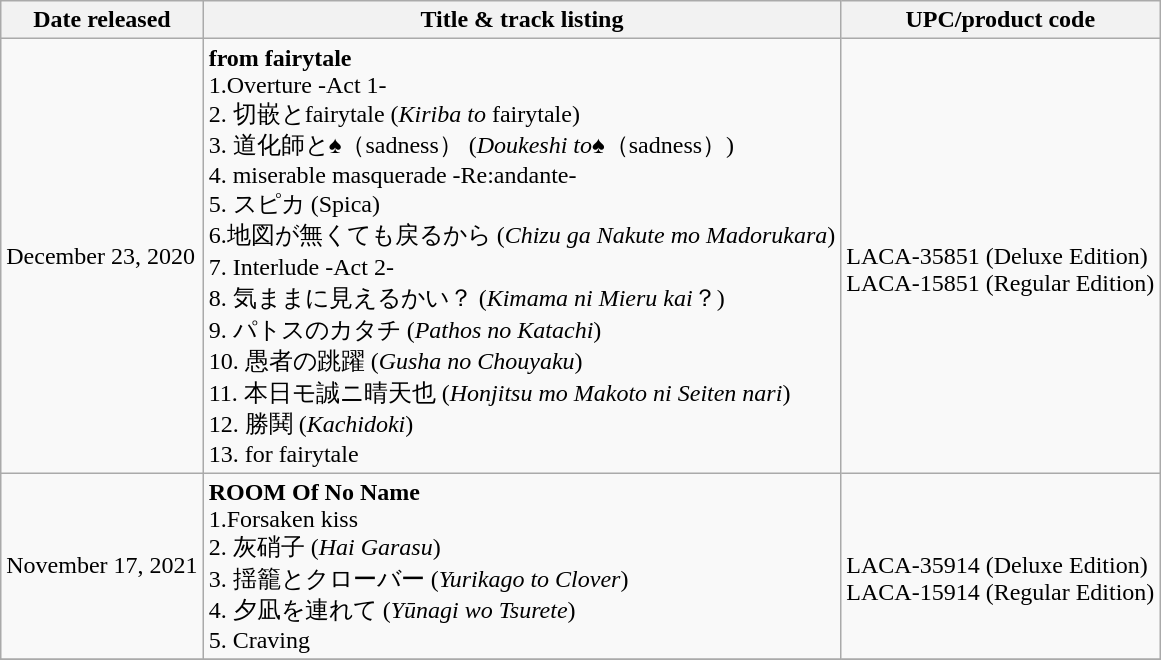<table class=wikitable>
<tr>
<th>Date released</th>
<th>Title & track listing</th>
<th>UPC/product code</th>
</tr>
<tr>
<td>December 23, 2020</td>
<td><strong>from fairytale</strong> <br>1.Overture -Act 1-<br>2. 切嵌とfairytale (<em>Kiriba to</em> fairytale)<br>3. 道化師と♠︎（sadness） (<em>Doukeshi to</em>♠︎（sadness）)<br>4. miserable masquerade -Re:andante-<br>5. スピカ (Spica)<br>6.地図が無くても戻るから (<em>Chizu ga Nakute mo Madorukara</em>)<br>7. Interlude -Act 2-　<br> 8. 気ままに見えるかい？ (<em>Kimama ni Mieru kai</em>？)<br>9. パトスのカタチ (<em>Pathos no Katachi</em>)<br>10. 愚者の跳躍 (<em>Gusha no Chouyaku</em>)<br>11. 本日モ誠ニ晴天也 (<em>Honjitsu mo Makoto ni Seiten nari</em>)<br>12. 勝鬨 (<em>Kachidoki</em>)<br> 13. for fairytale</td>
<td><br>LACA-35851 (Deluxe Edition)<br>
LACA-15851 (Regular Edition)</td>
</tr>
<tr>
<td>November 17, 2021</td>
<td><strong>ROOM Of No Name</strong> <br>1.Forsaken kiss<br>2. 灰硝子 (<em>Hai Garasu</em>)<br>3. 揺籠とクローバー (<em>Yurikago to Clover</em>)<br>4. 夕凪を連れて (<em>Yūnagi wo Tsurete</em>)<br>5. Craving</td>
<td><br>LACA-35914 (Deluxe Edition)<br>
LACA-15914 (Regular Edition)</td>
</tr>
<tr>
</tr>
</table>
